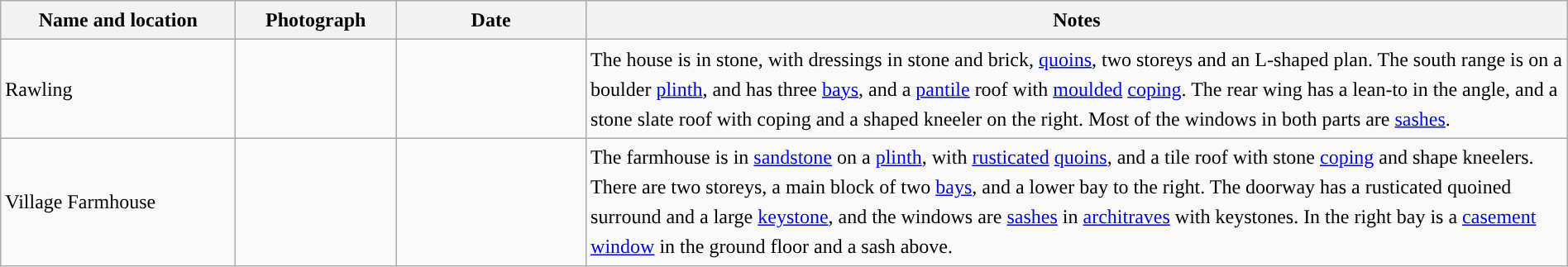<table class="wikitable sortable plainrowheaders" style="width:100%;border:0px;text-align:left;line-height:150%;">
<tr>
<th scope="col"  style="width:150px">Name and location</th>
<th scope="col"  style="width:100px" class="unsortable">Photograph</th>
<th scope="col"  style="width:120px">Date</th>
<th scope="col"  style="width:650px" class ="unsortable">Notes</th>
</tr>
<tr>
<td>Rawling<br><small></small></td>
<td></td>
<td align="center"></td>
<td>The house is in stone, with dressings in stone and brick, <a href='#'>quoins</a>, two storeys and an L-shaped plan.  The south range is on a boulder <a href='#'>plinth</a>, and has three <a href='#'>bays</a>, and a <a href='#'>pantile</a> roof with <a href='#'>moulded</a> <a href='#'>coping</a>.  The rear wing has a lean-to in the angle, and a stone slate roof with coping and a shaped kneeler on the right.  Most of the windows in both parts are <a href='#'>sashes</a>.</td>
</tr>
<tr>
<td>Village Farmhouse<br><small></small></td>
<td></td>
<td align="center"></td>
<td>The farmhouse is in <a href='#'>sandstone</a> on a <a href='#'>plinth</a>, with <a href='#'>rusticated</a> <a href='#'>quoins</a>, and a tile roof with stone <a href='#'>coping</a> and shape kneelers.  There are two storeys, a main block of two <a href='#'>bays</a>, and a lower bay to the right.  The doorway has a rusticated quoined surround and a large <a href='#'>keystone</a>, and the windows are <a href='#'>sashes</a> in <a href='#'>architraves</a> with keystones.  In the right bay is a <a href='#'>casement window</a> in the ground floor and a sash above.</td>
</tr>
<tr>
</tr>
</table>
